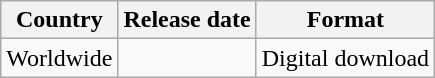<table class="wikitable">
<tr>
<th>Country</th>
<th>Release date</th>
<th>Format</th>
</tr>
<tr>
<td>Worldwide</td>
<td></td>
<td>Digital download</td>
</tr>
</table>
